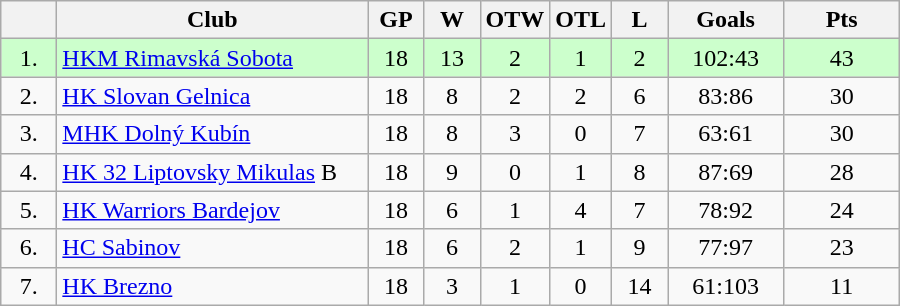<table class="wikitable">
<tr>
<th width="30"></th>
<th width="200">Club</th>
<th width="30">GP</th>
<th width="30">W</th>
<th width="30">OTW</th>
<th width="30">OTL</th>
<th width="30">L</th>
<th width="70">Goals</th>
<th width="70">Pts</th>
</tr>
<tr bgcolor="#ccffcc" align="center">
<td>1.</td>
<td align="left"><a href='#'>HKM Rimavská Sobota</a></td>
<td>18</td>
<td>13</td>
<td>2</td>
<td>1</td>
<td>2</td>
<td>102:43</td>
<td>43</td>
</tr>
<tr align="center">
<td>2.</td>
<td align="left"><a href='#'>HK Slovan Gelnica</a></td>
<td>18</td>
<td>8</td>
<td>2</td>
<td>2</td>
<td>6</td>
<td>83:86</td>
<td>30</td>
</tr>
<tr align="center">
<td>3.</td>
<td align="left"><a href='#'>MHK Dolný Kubín</a></td>
<td>18</td>
<td>8</td>
<td>3</td>
<td>0</td>
<td>7</td>
<td>63:61</td>
<td>30</td>
</tr>
<tr align="center">
<td>4.</td>
<td align="left"><a href='#'>HK 32 Liptovsky Mikulas</a> B</td>
<td>18</td>
<td>9</td>
<td>0</td>
<td>1</td>
<td>8</td>
<td>87:69</td>
<td>28</td>
</tr>
<tr align="center">
<td>5.</td>
<td align="left"><a href='#'>HK Warriors Bardejov</a></td>
<td>18</td>
<td>6</td>
<td>1</td>
<td>4</td>
<td>7</td>
<td>78:92</td>
<td>24</td>
</tr>
<tr align="center">
<td>6.</td>
<td align="left"><a href='#'>HC Sabinov</a></td>
<td>18</td>
<td>6</td>
<td>2</td>
<td>1</td>
<td>9</td>
<td>77:97</td>
<td>23</td>
</tr>
<tr align="center">
<td>7.</td>
<td align="left"><a href='#'>HK Brezno</a></td>
<td>18</td>
<td>3</td>
<td>1</td>
<td>0</td>
<td>14</td>
<td>61:103</td>
<td>11</td>
</tr>
</table>
